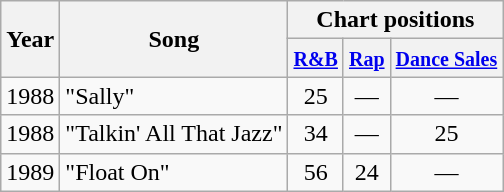<table class="wikitable">
<tr>
<th rowspan="2">Year</th>
<th rowspan="2">Song</th>
<th colspan="3">Chart positions</th>
</tr>
<tr>
<th><small><a href='#'>R&B</a></small></th>
<th><small><a href='#'>Rap</a></small></th>
<th><small><a href='#'>Dance Sales</a></small></th>
</tr>
<tr>
<td>1988</td>
<td>"Sally"</td>
<td align="center">25</td>
<td align="center">—</td>
<td align="center">—</td>
</tr>
<tr>
<td>1988</td>
<td>"Talkin' All That Jazz"</td>
<td align="center">34</td>
<td align="center">—</td>
<td align="center">25</td>
</tr>
<tr>
<td>1989</td>
<td>"Float On"</td>
<td align="center">56</td>
<td align="center">24</td>
<td align="center">—</td>
</tr>
</table>
